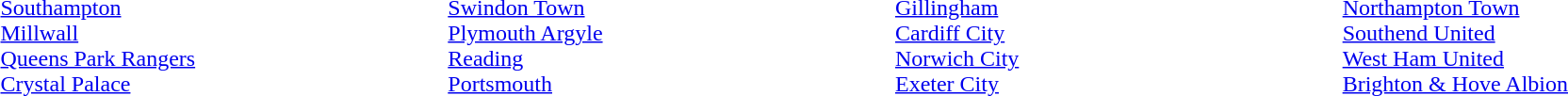<table width="100%">
<tr>
<td valign="top" width="25%"><br><table cellspacing="0" cellpadding="0">
<tr>
<td><a href='#'>Southampton</a></td>
</tr>
<tr>
<td><a href='#'>Millwall</a></td>
</tr>
<tr>
<td><a href='#'>Queens Park Rangers</a></td>
</tr>
<tr>
<td><a href='#'>Crystal Palace</a></td>
</tr>
<tr>
</tr>
</table>
</td>
<td></td>
<td valign="top" width="25%"><br><table cellspacing="0" cellpadding="0">
<tr>
<td><a href='#'>Swindon Town</a></td>
</tr>
<tr>
<td><a href='#'>Plymouth Argyle</a></td>
</tr>
<tr>
<td><a href='#'>Reading</a></td>
</tr>
<tr>
<td><a href='#'>Portsmouth</a></td>
</tr>
<tr>
</tr>
</table>
</td>
<td></td>
<td valign="top" width="25%"><br><table cellspacing="0" cellpadding="0">
<tr>
<td><a href='#'>Gillingham</a></td>
</tr>
<tr>
<td><a href='#'>Cardiff City</a></td>
</tr>
<tr>
<td><a href='#'>Norwich City</a></td>
</tr>
<tr>
<td><a href='#'>Exeter City</a></td>
</tr>
</table>
</td>
<td></td>
<td valign="top" width="25%"><br><table cellspacing="0" cellpadding="0">
<tr>
<td><a href='#'>Northampton Town</a></td>
</tr>
<tr>
<td><a href='#'>Southend United</a></td>
</tr>
<tr>
<td><a href='#'>West Ham United</a></td>
</tr>
<tr>
<td><a href='#'>Brighton & Hove Albion</a></td>
</tr>
</table>
</td>
</tr>
</table>
